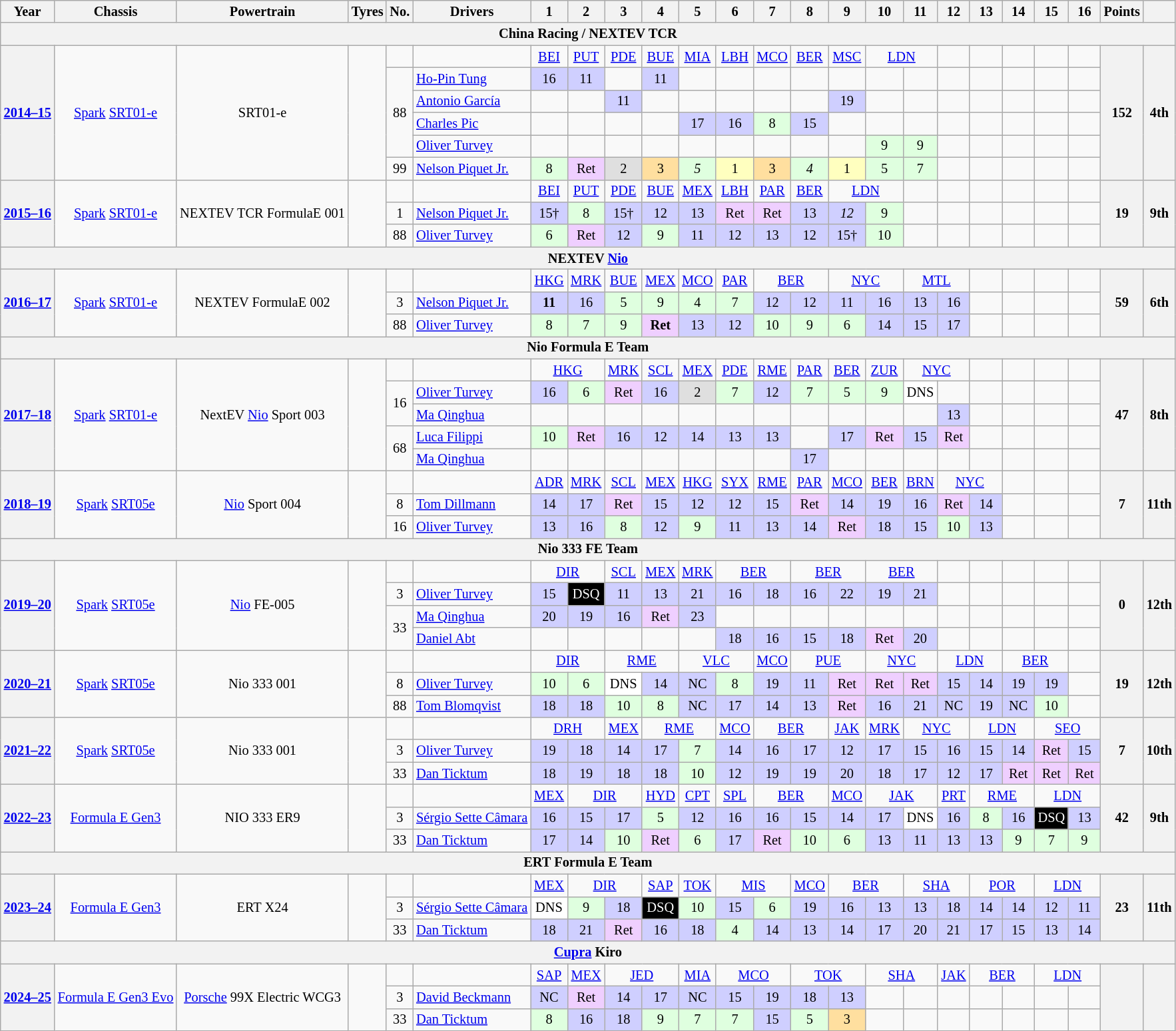<table class="wikitable" style="font-size: 85%; text-align:center;">
<tr valign="top">
<th valign="middle">Year</th>
<th valign="middle">Chassis</th>
<th valign="middle">Powertrain</th>
<th valign="middle">Tyres</th>
<th valign="middle">No.</th>
<th valign="middle">Drivers</th>
<th style="width:26px;">1</th>
<th style="width:26px;">2</th>
<th style="width:26px;">3</th>
<th style="width:26px;">4</th>
<th style="width:26px;">5</th>
<th style="width:26px;">6</th>
<th style="width:26px;">7</th>
<th style="width:26px;">8</th>
<th style="width:26px;">9</th>
<th style="width:26px;">10</th>
<th style="width:26px;">11</th>
<th style="width:26px;">12</th>
<th style="width:26px;">13</th>
<th style="width:26px;">14</th>
<th style="width:26px;">15</th>
<th style="width:26px;">16</th>
<th valign="middle">Points</th>
<th></th>
</tr>
<tr>
<th colspan="24">China Racing / NEXTEV TCR</th>
</tr>
<tr>
<th rowspan=6><a href='#'>2014–15</a></th>
<td rowspan=6><a href='#'>Spark</a> <a href='#'>SRT01-e</a></td>
<td rowspan=6>SRT01-e</td>
<td rowspan=6></td>
<td></td>
<td></td>
<td><a href='#'>BEI</a></td>
<td><a href='#'>PUT</a></td>
<td><a href='#'>PDE</a></td>
<td><a href='#'>BUE</a></td>
<td><a href='#'>MIA</a></td>
<td><a href='#'>LBH</a></td>
<td><a href='#'>MCO</a></td>
<td><a href='#'>BER</a></td>
<td><a href='#'>MSC</a></td>
<td colspan=2><a href='#'>LDN</a></td>
<td></td>
<td></td>
<td></td>
<td></td>
<td></td>
<th rowspan=6>152</th>
<th rowspan=6>4th</th>
</tr>
<tr>
<td rowspan=4>88</td>
<td align="left"> <a href='#'>Ho-Pin Tung</a></td>
<td style="background:#CFCFFF;">16</td>
<td style="background:#CFCFFF;">11</td>
<td></td>
<td style="background:#CFCFFF;">11</td>
<td></td>
<td></td>
<td></td>
<td></td>
<td></td>
<td></td>
<td></td>
<td></td>
<td></td>
<td></td>
<td></td>
<td></td>
</tr>
<tr>
<td align="left"> <a href='#'>Antonio García</a></td>
<td></td>
<td></td>
<td style="background:#CFCFFF;">11</td>
<td></td>
<td></td>
<td></td>
<td></td>
<td></td>
<td style="background:#CFCFFF;">19</td>
<td></td>
<td></td>
<td></td>
<td></td>
<td></td>
<td></td>
<td></td>
</tr>
<tr>
<td align="left"> <a href='#'>Charles Pic</a></td>
<td></td>
<td></td>
<td></td>
<td></td>
<td style="background:#CFCFFF;">17</td>
<td style="background:#CFCFFF;">16</td>
<td style="background:#DFFFDF;">8</td>
<td style="background:#CFCFFF;">15</td>
<td></td>
<td></td>
<td></td>
<td></td>
<td></td>
<td></td>
<td></td>
<td></td>
</tr>
<tr>
<td align="left"> <a href='#'>Oliver Turvey</a></td>
<td></td>
<td></td>
<td></td>
<td></td>
<td></td>
<td></td>
<td></td>
<td></td>
<td></td>
<td style="background:#DFFFDF;">9</td>
<td style="background:#DFFFDF;">9</td>
<td></td>
<td></td>
<td></td>
<td></td>
<td></td>
</tr>
<tr>
<td>99</td>
<td align="left"> <a href='#'>Nelson Piquet Jr.</a></td>
<td style="background:#DFFFDF;">8</td>
<td style="background:#EFCFFF;">Ret</td>
<td style="background:#DFDFDF;">2</td>
<td style="background:#FFDF9F;">3</td>
<td style="background:#DFFFDF;"><em>5</em></td>
<td style="background:#FFFFBF;">1</td>
<td style="background:#FFDF9F;">3</td>
<td style="background:#DFFFDF;"><em>4</em></td>
<td style="background:#FFFFBF;">1</td>
<td style="background:#DFFFDF;">5</td>
<td style="background:#DFFFDF;">7</td>
<td></td>
<td></td>
<td></td>
<td></td>
<td></td>
</tr>
<tr>
<th rowspan=3><a href='#'>2015–16</a></th>
<td rowspan=3><a href='#'>Spark</a> <a href='#'>SRT01-e</a></td>
<td rowspan=3>NEXTEV TCR FormulaE 001</td>
<td rowspan=3></td>
<td></td>
<td></td>
<td><a href='#'>BEI</a></td>
<td><a href='#'>PUT</a></td>
<td><a href='#'>PDE</a></td>
<td><a href='#'>BUE</a></td>
<td><a href='#'>MEX</a></td>
<td><a href='#'>LBH</a></td>
<td><a href='#'>PAR</a></td>
<td><a href='#'>BER</a></td>
<td colspan=2><a href='#'>LDN</a></td>
<td></td>
<td></td>
<td></td>
<td></td>
<td></td>
<td></td>
<th rowspan=3>19</th>
<th rowspan=3>9th</th>
</tr>
<tr>
<td>1</td>
<td align="left"> <a href='#'>Nelson Piquet Jr.</a></td>
<td style="background:#CFCFFF;">15†</td>
<td style="background:#DFFFDF;">8</td>
<td style="background:#CFCFFF;">15†</td>
<td style="background:#CFCFFF;">12</td>
<td style="background:#CFCFFF;">13</td>
<td style="background:#EFCFFF;">Ret</td>
<td style="background:#EFCFFF;">Ret</td>
<td style="background:#CFCFFF;">13</td>
<td style="background:#CFCFFF;"><em>12</em></td>
<td style="background:#DFFFDF;">9</td>
<td></td>
<td></td>
<td></td>
<td></td>
<td></td>
<td></td>
</tr>
<tr>
<td>88</td>
<td align="left"> <a href='#'>Oliver Turvey</a></td>
<td style="background:#DFFFDF;">6</td>
<td style="background:#EFCFFF;">Ret</td>
<td style="background:#CFCFFF;">12</td>
<td style="background:#DFFFDF;">9</td>
<td style="background:#CFCFFF;">11</td>
<td style="background:#CFCFFF;">12</td>
<td style="background:#CFCFFF;">13</td>
<td style="background:#CFCFFF;">12</td>
<td style="background:#CFCFFF;">15†</td>
<td style="background:#DFFFDF;">10</td>
<td></td>
<td></td>
<td></td>
<td></td>
<td></td>
<td></td>
</tr>
<tr>
<th colspan="24">NEXTEV <a href='#'>Nio</a></th>
</tr>
<tr>
<th rowspan=3 align="center"><a href='#'>2016–17</a></th>
<td rowspan=3 align="center"><a href='#'>Spark</a> <a href='#'>SRT01-e</a></td>
<td rowspan=3 align="center">NEXTEV FormulaE 002</td>
<td rowspan=3 align="center"></td>
<td></td>
<td></td>
<td><a href='#'>HKG</a></td>
<td><a href='#'>MRK</a></td>
<td><a href='#'>BUE</a></td>
<td><a href='#'>MEX</a></td>
<td><a href='#'>MCO</a></td>
<td><a href='#'>PAR</a></td>
<td colspan=2><a href='#'>BER</a></td>
<td colspan=2><a href='#'>NYC</a></td>
<td colspan=2><a href='#'>MTL</a></td>
<td></td>
<td></td>
<td></td>
<td></td>
<th rowspan=3>59</th>
<th rowspan=3>6th</th>
</tr>
<tr>
<td>3</td>
<td align="left"> <a href='#'>Nelson Piquet Jr.</a></td>
<td style="background:#CFCFFF;"><strong>11</strong></td>
<td style="background:#CFCFFF;">16</td>
<td style="background:#DFFFDF;">5</td>
<td style="background:#DFFFDF;">9</td>
<td style="background:#DFFFDF;">4</td>
<td style="background:#DFFFDF;">7</td>
<td style="background:#CFCFFF;">12</td>
<td style="background:#CFCFFF;">12</td>
<td style="background:#CFCFFF;">11</td>
<td style="background:#CFCFFF;">16</td>
<td style="background:#CFCFFF;">13</td>
<td style="background:#CFCFFF;">16</td>
<td></td>
<td></td>
<td></td>
<td></td>
</tr>
<tr>
<td>88</td>
<td align="left"> <a href='#'>Oliver Turvey</a></td>
<td style="background:#DFFFDF;">8</td>
<td style="background:#DFFFDF;">7</td>
<td style="background:#DFFFDF;">9</td>
<td style="background:#EFCFFF;"><strong>Ret</strong></td>
<td style="background:#CFCFFF;">13</td>
<td style="background:#CFCFFF;">12</td>
<td style="background:#DFFFDF;">10</td>
<td style="background:#DFFFDF;">9</td>
<td style="background:#DFFFDF;">6</td>
<td style="background:#CFCFFF;">14</td>
<td style="background:#CFCFFF;">15</td>
<td style="background:#CFCFFF;">17</td>
<td></td>
<td></td>
<td></td>
<td></td>
</tr>
<tr>
<th colspan="24">Nio Formula E Team</th>
</tr>
<tr>
<th rowspan=5><a href='#'>2017–18</a></th>
<td rowspan=5><a href='#'>Spark</a> <a href='#'>SRT01-e</a></td>
<td rowspan=5>NextEV <a href='#'>Nio</a> Sport 003</td>
<td rowspan=5></td>
<td></td>
<td></td>
<td colspan=2><a href='#'>HKG</a></td>
<td><a href='#'>MRK</a></td>
<td><a href='#'>SCL</a></td>
<td><a href='#'>MEX</a></td>
<td><a href='#'>PDE</a></td>
<td><a href='#'>RME</a></td>
<td><a href='#'>PAR</a></td>
<td><a href='#'>BER</a></td>
<td><a href='#'>ZUR</a></td>
<td colspan=2><a href='#'>NYC</a></td>
<td></td>
<td></td>
<td></td>
<td></td>
<th rowspan=5>47</th>
<th rowspan=5>8th</th>
</tr>
<tr>
<td rowspan=2>16</td>
<td align="left"> <a href='#'>Oliver Turvey</a></td>
<td style="background:#CFCFFF;">16</td>
<td style="background:#DFFFDF;">6</td>
<td style="background:#EFCFFF;">Ret</td>
<td style="background:#CFCFFF;">16</td>
<td style="background:#DFDFDF;">2</td>
<td style="background:#DFFFDF;">7</td>
<td style="background:#CFCFFF;">12</td>
<td style="background:#DFFFDF;">7</td>
<td style="background:#DFFFDF;">5</td>
<td style="background:#DFFFDF;">9</td>
<td style="background:#FFFFFF;">DNS</td>
<td></td>
<td></td>
<td></td>
<td></td>
<td></td>
</tr>
<tr>
<td align="left"> <a href='#'>Ma Qinghua</a></td>
<td></td>
<td></td>
<td></td>
<td></td>
<td></td>
<td></td>
<td></td>
<td></td>
<td></td>
<td></td>
<td></td>
<td style="background:#CFCFFF;">13</td>
<td></td>
<td></td>
<td></td>
<td></td>
</tr>
<tr>
<td rowspan=2>68</td>
<td align="left"> <a href='#'>Luca Filippi</a></td>
<td style="background:#DFFFDF;">10</td>
<td style="background:#EFCFFF;">Ret</td>
<td style="background:#CFCFFF;">16</td>
<td style="background:#CFCFFF;">12</td>
<td style="background:#CFCFFF;">14</td>
<td style="background:#CFCFFF;">13</td>
<td style="background:#CFCFFF;">13</td>
<td></td>
<td style="background:#CFCFFF;">17</td>
<td style="background:#EFCFFF;">Ret</td>
<td style="background:#CFCFFF;">15</td>
<td style="background:#EFCFFF;">Ret</td>
<td></td>
<td></td>
<td></td>
<td></td>
</tr>
<tr>
<td align="left"> <a href='#'>Ma Qinghua</a></td>
<td></td>
<td></td>
<td></td>
<td></td>
<td></td>
<td></td>
<td></td>
<td style="background:#CFCFFF;">17</td>
<td></td>
<td></td>
<td></td>
<td></td>
<td></td>
<td></td>
<td></td>
<td></td>
</tr>
<tr>
<th rowspan=3><a href='#'>2018–19</a></th>
<td rowspan=3><a href='#'>Spark</a> <a href='#'>SRT05e</a></td>
<td rowspan=3><a href='#'>Nio</a> Sport 004</td>
<td rowspan=3></td>
<td></td>
<td></td>
<td><a href='#'>ADR</a></td>
<td><a href='#'>MRK</a></td>
<td><a href='#'>SCL</a></td>
<td><a href='#'>MEX</a></td>
<td><a href='#'>HKG</a></td>
<td><a href='#'>SYX</a></td>
<td><a href='#'>RME</a></td>
<td><a href='#'>PAR</a></td>
<td><a href='#'>MCO</a></td>
<td><a href='#'>BER</a></td>
<td><a href='#'>BRN</a></td>
<td colspan=2><a href='#'>NYC</a></td>
<td></td>
<td></td>
<td></td>
<th rowspan=3>7</th>
<th rowspan=3>11th</th>
</tr>
<tr>
<td>8</td>
<td align="left"> <a href='#'>Tom Dillmann</a></td>
<td style="background:#CFCFFF;">14</td>
<td style="background:#CFCFFF;">17</td>
<td style="background:#efcfff;">Ret</td>
<td style="background:#CFCFFF;">15</td>
<td style="background:#CFCFFF;">12</td>
<td style="background:#CFCFFF;">12</td>
<td style="background:#CFCFFF;">15</td>
<td style="background:#efcfff;">Ret</td>
<td style="background:#CFCFFF;">14</td>
<td style="background:#CFCFFF;">19</td>
<td style="background:#CFCFFF;">16</td>
<td style="background:#efcfff;">Ret</td>
<td style="background:#CFCFFF;">14</td>
<td></td>
<td></td>
<td></td>
</tr>
<tr>
<td>16</td>
<td align="left"> <a href='#'>Oliver Turvey</a></td>
<td style="background:#CFCFFF;">13</td>
<td style="background:#CFCFFF;">16</td>
<td style="background:#dfffdf;">8</td>
<td style="background:#CFCFFF;">12</td>
<td style="background:#dfffdf;">9</td>
<td style="background:#CFCFFF;">11</td>
<td style="background:#CFCFFF;">13</td>
<td style="background:#CFCFFF;">14</td>
<td style="background:#efcfff;">Ret</td>
<td style="background:#CFCFFF;">18</td>
<td style="background:#CFCFFF;">15</td>
<td style="background:#dfffdf;">10</td>
<td style="background:#CFCFFF;">13</td>
<td></td>
<td></td>
<td></td>
</tr>
<tr>
<th colspan="24">Nio 333 FE Team</th>
</tr>
<tr>
<th rowspan="4"><a href='#'>2019–20</a></th>
<td rowspan="4"><a href='#'>Spark</a> <a href='#'>SRT05e</a></td>
<td rowspan="4"><a href='#'>Nio</a> FE-005</td>
<td rowspan="4"></td>
<td></td>
<td></td>
<td colspan=2><a href='#'>DIR</a></td>
<td><a href='#'>SCL</a></td>
<td><a href='#'>MEX</a></td>
<td><a href='#'>MRK</a></td>
<td colspan="2"><a href='#'>BER</a></td>
<td colspan="2"><a href='#'>BER</a></td>
<td colspan="2"><a href='#'>BER</a></td>
<td></td>
<td></td>
<td></td>
<td></td>
<td></td>
<th rowspan="4">0</th>
<th rowspan="4">12th</th>
</tr>
<tr>
<td>3</td>
<td align="left"> <a href='#'>Oliver Turvey</a></td>
<td style="background:#CFCFFF;">15</td>
<td style="background:#000000; color:white;">DSQ</td>
<td style="background:#CFCFFF;">11</td>
<td style="background:#CFCFFF;">13</td>
<td style="background:#CFCFFF;">21</td>
<td style="background:#CFCFFF;">16</td>
<td style="background:#CFCFFF;">18</td>
<td style="background:#CFCFFF;">16</td>
<td style="background:#CFCFFF;">22</td>
<td style="background:#CFCFFF;">19</td>
<td style="background:#CFCFFF;">21</td>
<td></td>
<td></td>
<td></td>
<td></td>
<td></td>
</tr>
<tr>
<td rowspan="2">33</td>
<td align="left"> <a href='#'>Ma Qinghua</a></td>
<td style="background:#CFCFFF;">20</td>
<td style="background:#CFCFFF;">19</td>
<td style="background:#CFCFFF;">16</td>
<td style="background:#EFCFFF;">Ret</td>
<td style="background:#CFCFFF;">23</td>
<td></td>
<td></td>
<td></td>
<td></td>
<td></td>
<td></td>
<td></td>
<td></td>
<td></td>
<td></td>
<td></td>
</tr>
<tr>
<td align="left"> <a href='#'>Daniel Abt</a></td>
<td></td>
<td></td>
<td></td>
<td></td>
<td></td>
<td style="background:#CFCFFF;">18</td>
<td style="background:#CFCFFF;">16</td>
<td style="background:#CFCFFF;">15</td>
<td style="background:#CFCFFF;">18</td>
<td style="background:#EFCFFF;">Ret</td>
<td style="background:#CFCFFF;">20</td>
<td></td>
<td></td>
<td></td>
<td></td>
<td></td>
</tr>
<tr>
<th rowspan=3><a href='#'>2020–21</a></th>
<td rowspan=3><a href='#'>Spark</a> <a href='#'>SRT05e</a></td>
<td rowspan=3>Nio 333 001</td>
<td rowspan=3></td>
<td></td>
<td></td>
<td colspan=2><a href='#'>DIR</a></td>
<td colspan=2><a href='#'>RME</a></td>
<td colspan=2><a href='#'>VLC</a></td>
<td><a href='#'>MCO</a></td>
<td colspan=2><a href='#'>PUE</a></td>
<td colspan=2><a href='#'>NYC</a></td>
<td colspan=2><a href='#'>LDN</a></td>
<td colspan="2"><a href='#'>BER</a></td>
<td></td>
<th rowspan=3>19</th>
<th rowspan=3>12th</th>
</tr>
<tr>
<td>8</td>
<td align="left"> <a href='#'>Oliver Turvey</a></td>
<td style="background:#dfffdf;">10</td>
<td style="background:#dfffdf;">6</td>
<td style="background:#FFFFFF;">DNS</td>
<td style="background:#CFCFFF;">14</td>
<td style="background:#CFCFFF;">NC</td>
<td style="background:#dfffdf;">8</td>
<td style="background:#CFCFFF;">19</td>
<td style="background:#CFCFFF;">11</td>
<td style="background:#EFCFFF;">Ret</td>
<td style="background:#EFCFFF;">Ret</td>
<td style="background:#EFCFFF;">Ret</td>
<td style="background:#CFCFFF;">15</td>
<td style="background:#CFCFFF;">14</td>
<td style="background:#CFCFFF;">19</td>
<td style="background:#CFCFFF;">19</td>
<td></td>
</tr>
<tr>
<td>88</td>
<td align="left"> <a href='#'>Tom Blomqvist</a></td>
<td style="background:#CFCFFF;">18</td>
<td style="background:#CFCFFF;">18</td>
<td style="background:#dfffdf;">10</td>
<td style="background:#dfffdf;">8</td>
<td style="background:#CFCFFF;">NC</td>
<td style="background:#CFCFFF;">17</td>
<td style="background:#CFCFFF;">14</td>
<td style="background:#CFCFFF;">13</td>
<td style="background:#EFCFFF;">Ret</td>
<td style="background:#CFCFFF;">16</td>
<td style="background:#CFCFFF;">21</td>
<td style="background:#CFCFFF;">NC</td>
<td style="background:#CFCFFF;">19</td>
<td style="background:#CFCFFF;">NC</td>
<td style="background:#dfffdf;">10</td>
<td></td>
</tr>
<tr>
<th rowspan="3"><a href='#'>2021–22</a></th>
<td rowspan="3"><a href='#'>Spark</a> <a href='#'>SRT05e</a></td>
<td rowspan="3">Nio 333 001</td>
<td rowspan="3"></td>
<td></td>
<td></td>
<td colspan="2"><a href='#'>DRH</a></td>
<td><a href='#'>MEX</a></td>
<td colspan="2"><a href='#'>RME</a></td>
<td><a href='#'>MCO</a></td>
<td colspan="2"><a href='#'>BER</a></td>
<td><a href='#'>JAK</a></td>
<td><a href='#'>MRK</a></td>
<td colspan="2"><a href='#'>NYC</a></td>
<td colspan="2"><a href='#'>LDN</a></td>
<td colspan="2"><a href='#'>SEO</a></td>
<th rowspan="3">7</th>
<th rowspan="3">10th</th>
</tr>
<tr>
<td>3</td>
<td align="left"> <a href='#'>Oliver Turvey</a></td>
<td style="background:#CFCFFF;">19</td>
<td style="background:#CFCFFF;">18</td>
<td style="background:#CFCFFF;">14</td>
<td style="background:#CFCFFF;">17</td>
<td style="background:#dfffdf;">7</td>
<td style="background:#CFCFFF;">14</td>
<td style="background:#CFCFFF;">16</td>
<td style="background:#CFCFFF;">17</td>
<td style="background:#CFCFFF;">12</td>
<td style="background:#CFCFFF;">17</td>
<td style="background:#CFCFFF;">15</td>
<td style="background:#CFCFFF;">16</td>
<td style="background:#CFCFFF;">15</td>
<td style="background:#CFCFFF;">14</td>
<td style="background:#EFCFFF;">Ret</td>
<td style="background:#CFCFFF;">15</td>
</tr>
<tr>
<td>33</td>
<td align="left"> <a href='#'>Dan Ticktum</a></td>
<td style="background:#CFCFFF;">18</td>
<td style="background:#CFCFFF;">19</td>
<td style="background:#CFCFFF;">18</td>
<td style="background:#CFCFFF;">18</td>
<td style="background:#dfffdf;">10</td>
<td style="background:#CFCFFF;">12</td>
<td style="background:#CFCFFF;">19</td>
<td style="background:#CFCFFF;">19</td>
<td style="background:#CFCFFF;">20</td>
<td style="background:#CFCFFF;">18</td>
<td style="background:#CFCFFF;">17</td>
<td style="background:#CFCFFF;">12</td>
<td style="background:#CFCFFF;">17</td>
<td style="background:#EFCFFF;">Ret</td>
<td style="background:#EFCFFF;">Ret</td>
<td style="background:#EFCFFF;">Ret</td>
</tr>
<tr>
<th rowspan="3"><a href='#'>2022–23</a></th>
<td rowspan="3"><a href='#'>Formula E Gen3</a></td>
<td rowspan="3">NIO 333 ER9</td>
<td rowspan="3"></td>
<td></td>
<td></td>
<td><a href='#'>MEX</a></td>
<td colspan="2"><a href='#'>DIR</a></td>
<td><a href='#'>HYD</a></td>
<td><a href='#'>CPT</a></td>
<td><a href='#'>SPL</a></td>
<td colspan="2"><a href='#'>BER</a></td>
<td><a href='#'>MCO</a></td>
<td colspan="2"><a href='#'>JAK</a></td>
<td><a href='#'>PRT</a></td>
<td colspan="2"><a href='#'>RME</a></td>
<td colspan="2"><a href='#'>LDN</a></td>
<th rowspan="3">42</th>
<th rowspan="3">9th</th>
</tr>
<tr>
<td>3</td>
<td align="left"> <a href='#'>Sérgio Sette Câmara</a></td>
<td style="background:#CFCFFF;">16</td>
<td style="background:#CFCFFF;">15</td>
<td style="background:#CFCFFF;">17</td>
<td style="background:#DFFFDF;">5</td>
<td style="background:#cfcfff;">12</td>
<td style="background:#cfcfff;">16</td>
<td style="background:#cfcfff;">16</td>
<td style="background:#cfcfff;">15</td>
<td style="background:#cfcfff;">14</td>
<td style="background:#cfcfff;">17</td>
<td style="background:#ffffff;">DNS</td>
<td style="background:#cfcfff;">16</td>
<td style="background:#dfffdf;">8</td>
<td style="background:#cfcfff;">16</td>
<td style="background:#000000; color:white;">DSQ</td>
<td style="background:#cfcfff;">13</td>
</tr>
<tr>
<td>33</td>
<td align="left"> <a href='#'>Dan Ticktum</a></td>
<td style="background:#CFCFFF;">17</td>
<td style="background:#CFCFFF;">14</td>
<td style="background:#DFFFDF;">10</td>
<td style="background:#EFCFFF;">Ret</td>
<td style="background:#dfffdf;">6</td>
<td style="background:#cfcfff;">17</td>
<td style="background:#efcfff;">Ret</td>
<td style="background:#dfffdf;">10</td>
<td style="background:#dfffdf;">6</td>
<td style="background:#cfcfff;">13</td>
<td style="background:#cfcfff;">11</td>
<td style="background:#cfcfff;">13</td>
<td style="background:#cfcfff;">13</td>
<td style="background:#dfffdf;">9</td>
<td style="background:#dfffdf;">7</td>
<td style="background:#dfffdf;">9</td>
</tr>
<tr>
<th colspan="24">ERT Formula E Team</th>
</tr>
<tr>
<th rowspan="3"><a href='#'>2023–24</a></th>
<td rowspan="3"><a href='#'>Formula E Gen3</a></td>
<td rowspan="3">ERT X24</td>
<td rowspan="3"></td>
<td></td>
<td></td>
<td><a href='#'>MEX</a></td>
<td colspan="2"><a href='#'>DIR</a></td>
<td><a href='#'>SAP</a></td>
<td><a href='#'>TOK</a></td>
<td colspan="2"><a href='#'>MIS</a></td>
<td><a href='#'>MCO</a></td>
<td colspan="2"><a href='#'>BER</a></td>
<td colspan="2"><a href='#'>SHA</a></td>
<td colspan="2"><a href='#'>POR</a></td>
<td colspan="2"><a href='#'>LDN</a></td>
<th rowspan="3">23</th>
<th rowspan="3"">11th</th>
</tr>
<tr>
<td>3</td>
<td align="left"> <a href='#'>Sérgio Sette Câmara</a></td>
<td style="background:#ffffff;">DNS</td>
<td style="background:#dfffdf;">9</td>
<td style="background:#cfcfff;">18</td>
<td style="background:#000000; color:white;">DSQ</td>
<td style="background:#dfffdf;">10</td>
<td style="background:#cfcfff;">15</td>
<td style="background:#dfffdf;">6</td>
<td style="background:#cfcfff;">19</td>
<td style="background:#cfcfff;">16</td>
<td style="background:#cfcfff;">13</td>
<td style="background:#cfcfff;">13</td>
<td style="background:#cfcfff;">18</td>
<td style="background:#cfcfff;">14</td>
<td style="background:#cfcfff;">14</td>
<td style="background:#cfcfff;">12</td>
<td style="background:#cfcfff;">11</td>
</tr>
<tr>
<td>33</td>
<td align="left"> <a href='#'>Dan Ticktum</a></td>
<td style="background:#cfcfff;">18</td>
<td style="background:#cfcfff;">21</td>
<td style="background:#efcfff;">Ret</td>
<td style="background:#cfcfff;">16</td>
<td style="background:#cfcfff;">18</td>
<td style="background:#dfffdf;">4</td>
<td style="background:#cfcfff;">14</td>
<td style="background:#cfcfff;">13</td>
<td style="background:#cfcfff;">14</td>
<td style="background:#cfcfff;">17</td>
<td style="background:#cfcfff;">20</td>
<td style="background:#cfcfff;">21</td>
<td style="background:#cfcfff;">17</td>
<td style="background:#cfcfff;">15</td>
<td style="background:#cfcfff;">13</td>
<td style="background:#cfcfff;">14</td>
</tr>
<tr>
<th colspan="24"><a href='#'>Cupra</a> Kiro</th>
</tr>
<tr>
<th rowspan="3"><a href='#'>2024–25</a></th>
<td rowspan="3"><a href='#'>Formula E Gen3 Evo</a></td>
<td rowspan="3"><a href='#'>Porsche</a> 99X Electric WCG3</td>
<td rowspan="3"></td>
<td></td>
<td></td>
<td><a href='#'>SAP</a></td>
<td><a href='#'>MEX</a></td>
<td colspan="2"><a href='#'>JED</a></td>
<td><a href='#'>MIA</a></td>
<td colspan="2"><a href='#'>MCO</a></td>
<td colspan="2"><a href='#'>TOK</a></td>
<td colspan="2"><a href='#'>SHA</a></td>
<td><a href='#'>JAK</a></td>
<td colspan="2"><a href='#'>BER</a></td>
<td colspan="2"><a href='#'>LDN</a></td>
<th rowspan="3"></th>
<th rowspan="3"></th>
</tr>
<tr>
<td>3</td>
<td align="left"> <a href='#'>David Beckmann</a></td>
<td style="background:#cfcfff;">NC</td>
<td style="background:#efcfff;">Ret</td>
<td style="background:#cfcfff;">14</td>
<td style="background:#cfcfff;">17</td>
<td style="background:#cfcfff;">NC</td>
<td style="background:#cfcfff;">15</td>
<td style="background:#cfcfff;">19</td>
<td style="background:#cfcfff;">18</td>
<td style="background:#cfcfff;">13</td>
<td></td>
<td></td>
<td></td>
<td></td>
<td></td>
<td></td>
<td></td>
</tr>
<tr>
<td>33</td>
<td align="left"> <a href='#'>Dan Ticktum</a></td>
<td style="background:#dfffdf;">8</td>
<td style="background:#cfcfff;">16</td>
<td style="background:#cfcfff;">18</td>
<td style="background:#dfffdf;">9</td>
<td style="background:#dfffdf;">7</td>
<td style="background:#dfffdf;">7</td>
<td style="background:#cfcfff;">15</td>
<td style="background:#dfffdf;">5</td>
<td style="background:#FFDF9F;">3</td>
<td></td>
<td></td>
<td></td>
<td></td>
<td></td>
<td></td>
<td></td>
</tr>
</table>
